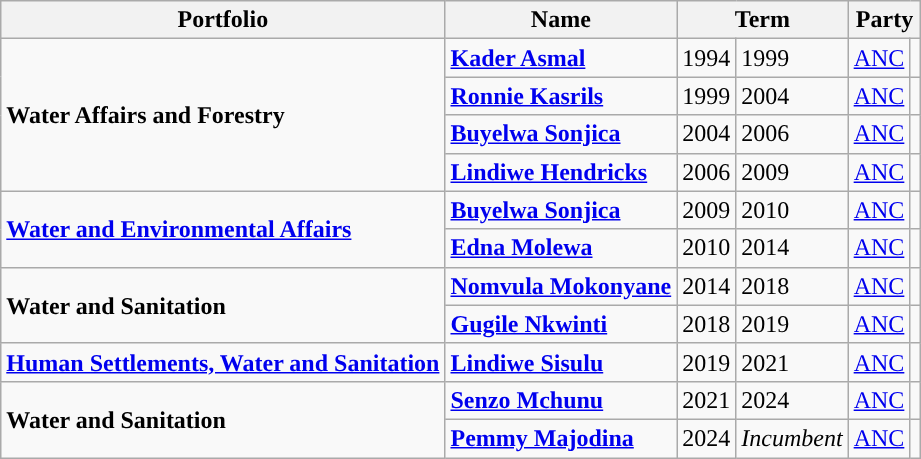<table class="wikitable">
<tr>
<th>Portfolio</th>
<th>Name</th>
<th colspan="2">Term</th>
<th colspan="2">Party</th>
</tr>
<tr>
<td rowspan="4"><strong>Water Affairs and Forestry</strong></td>
<td><strong><a href='#'>Kader Asmal</a></strong></td>
<td>1994</td>
<td>1999</td>
<td><a href='#'>ANC</a></td>
<td style="background-color: "></td>
</tr>
<tr>
<td><strong><a href='#'>Ronnie Kasrils</a></strong></td>
<td>1999</td>
<td>2004</td>
<td><a href='#'>ANC</a></td>
<td style="background-color: "></td>
</tr>
<tr>
<td><strong><a href='#'>Buyelwa Sonjica</a></strong></td>
<td>2004</td>
<td>2006</td>
<td><a href='#'>ANC</a></td>
<td style="background-color: "></td>
</tr>
<tr>
<td><strong><a href='#'>Lindiwe Hendricks</a></strong></td>
<td>2006</td>
<td>2009</td>
<td><a href='#'>ANC</a></td>
<td style="background-color: "></td>
</tr>
<tr>
<td rowspan="2"><a href='#'><strong>Water and Environmental Affairs</strong></a></td>
<td><strong><a href='#'>Buyelwa Sonjica</a></strong></td>
<td>2009</td>
<td>2010</td>
<td><a href='#'>ANC</a></td>
<td style="background-color: "></td>
</tr>
<tr>
<td><strong><a href='#'>Edna Molewa</a></strong></td>
<td>2010</td>
<td>2014</td>
<td><a href='#'>ANC</a></td>
<td style="background-color: "></td>
</tr>
<tr>
<td rowspan="2"><strong>Water and Sanitation</strong></td>
<td><strong><a href='#'>Nomvula Mokonyane</a></strong></td>
<td>2014</td>
<td>2018</td>
<td><a href='#'>ANC</a></td>
<td style="background-color: "></td>
</tr>
<tr>
<td><strong><a href='#'>Gugile Nkwinti</a></strong></td>
<td>2018</td>
<td>2019</td>
<td><a href='#'>ANC</a></td>
<td style="background-color: "></td>
</tr>
<tr>
<td><a href='#'><strong>Human Settlements, Water and Sanitation</strong></a></td>
<td><strong><a href='#'>Lindiwe Sisulu</a></strong></td>
<td>2019</td>
<td>2021</td>
<td><a href='#'>ANC</a></td>
<td style="background-color: "></td>
</tr>
<tr>
<td rowspan="2"><strong>Water and Sanitation</strong></td>
<td><strong><a href='#'>Senzo Mchunu</a></strong></td>
<td>2021</td>
<td>2024</td>
<td><a href='#'>ANC</a></td>
<td style="background-color: "></td>
</tr>
<tr>
<td><strong><a href='#'>Pemmy Majodina</a></strong></td>
<td>2024</td>
<td><em>Incumbent</em></td>
<td><a href='#'>ANC</a></td>
<td style="background-color: "></td>
</tr>
</table>
